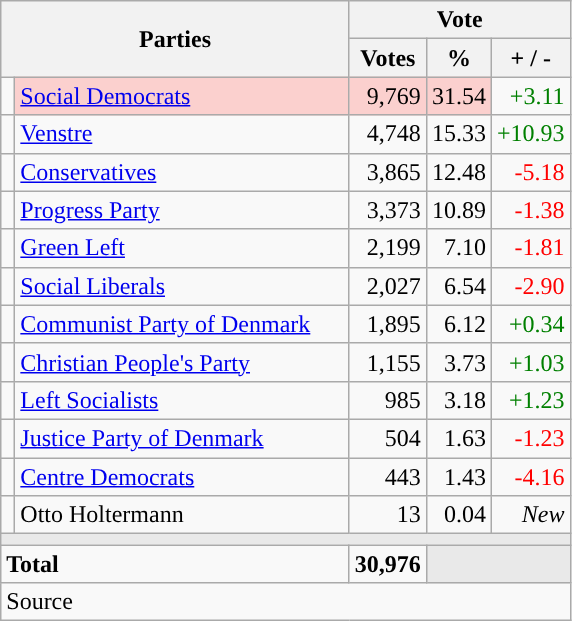<table class="wikitable" style="text-align:right;">
<tr>
<th style="text-align:centre;" rowspan="2" colspan="2" width="225">Parties</th>
<th colspan="3">Vote</th>
</tr>
<tr>
<th width="15">Votes</th>
<th width="15">%</th>
<th width="15">+ / -</th>
</tr>
<tr>
<td width="2" style="color:inherit;background:"></td>
<td bgcolor=#fbd0ce  align="left"><a href='#'>Social Democrats</a></td>
<td bgcolor=#fbd0ce>9,769</td>
<td bgcolor=#fbd0ce>31.54</td>
<td style=color:green;>+3.11</td>
</tr>
<tr>
<td width="2" style="color:inherit;background:"></td>
<td align="left"><a href='#'>Venstre</a></td>
<td>4,748</td>
<td>15.33</td>
<td style=color:green;>+10.93</td>
</tr>
<tr>
<td width="2" style="color:inherit;background:"></td>
<td align="left"><a href='#'>Conservatives</a></td>
<td>3,865</td>
<td>12.48</td>
<td style=color:red;>-5.18</td>
</tr>
<tr>
<td width="2" style="color:inherit;background:"></td>
<td align="left"><a href='#'>Progress Party</a></td>
<td>3,373</td>
<td>10.89</td>
<td style=color:red;>-1.38</td>
</tr>
<tr>
<td width="2" style="color:inherit;background:"></td>
<td align="left"><a href='#'>Green Left</a></td>
<td>2,199</td>
<td>7.10</td>
<td style=color:red;>-1.81</td>
</tr>
<tr>
<td width="2" style="color:inherit;background:"></td>
<td align="left"><a href='#'>Social Liberals</a></td>
<td>2,027</td>
<td>6.54</td>
<td style=color:red;>-2.90</td>
</tr>
<tr>
<td width="2" style="color:inherit;background:"></td>
<td align="left"><a href='#'>Communist Party of Denmark</a></td>
<td>1,895</td>
<td>6.12</td>
<td style=color:green;>+0.34</td>
</tr>
<tr>
<td width="2" style="color:inherit;background:"></td>
<td align="left"><a href='#'>Christian People's Party</a></td>
<td>1,155</td>
<td>3.73</td>
<td style=color:green;>+1.03</td>
</tr>
<tr>
<td width="2" style="color:inherit;background:"></td>
<td align="left"><a href='#'>Left Socialists</a></td>
<td>985</td>
<td>3.18</td>
<td style=color:green;>+1.23</td>
</tr>
<tr>
<td width="2" style="color:inherit;background:"></td>
<td align="left"><a href='#'>Justice Party of Denmark</a></td>
<td>504</td>
<td>1.63</td>
<td style=color:red;>-1.23</td>
</tr>
<tr>
<td width="2" style="color:inherit;background:"></td>
<td align="left"><a href='#'>Centre Democrats</a></td>
<td>443</td>
<td>1.43</td>
<td style=color:red;>-4.16</td>
</tr>
<tr>
<td width="2" style="color:inherit;background:"></td>
<td align="left">Otto Holtermann</td>
<td>13</td>
<td>0.04</td>
<td><em>New</em></td>
</tr>
<tr>
<td colspan="7" bgcolor="#E9E9E9"></td>
</tr>
<tr>
<td align="left" colspan="2"><strong>Total</strong></td>
<td><strong>30,976</strong></td>
<td bgcolor="#E9E9E9" colspan="2"></td>
</tr>
<tr>
<td align="left" colspan="6">Source</td>
</tr>
</table>
